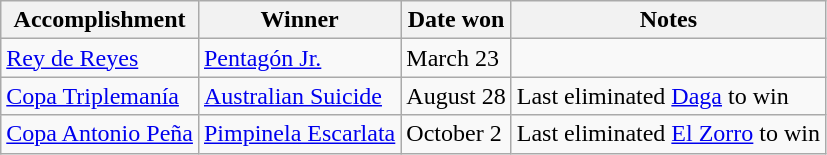<table class="wikitable">
<tr>
<th>Accomplishment</th>
<th>Winner</th>
<th>Date won</th>
<th>Notes</th>
</tr>
<tr>
<td><a href='#'>Rey de Reyes</a></td>
<td><a href='#'>Pentagón Jr.</a></td>
<td>March 23</td>
<td></td>
</tr>
<tr>
<td><a href='#'>Copa Triplemanía</a></td>
<td><a href='#'>Australian Suicide</a></td>
<td>August 28</td>
<td>Last eliminated <a href='#'>Daga</a> to win</td>
</tr>
<tr>
<td><a href='#'>Copa Antonio Peña</a></td>
<td><a href='#'>Pimpinela Escarlata</a></td>
<td>October 2</td>
<td>Last eliminated <a href='#'>El Zorro</a> to win</td>
</tr>
</table>
